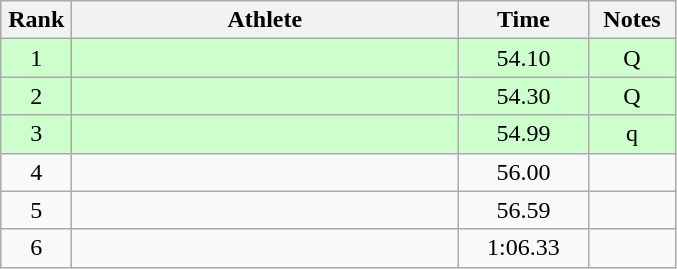<table class="wikitable" style="text-align:center">
<tr>
<th width=40>Rank</th>
<th width=250>Athlete</th>
<th width=80>Time</th>
<th width=50>Notes</th>
</tr>
<tr bgcolor=ccffcc>
<td>1</td>
<td align=left></td>
<td>54.10</td>
<td>Q</td>
</tr>
<tr bgcolor=ccffcc>
<td>2</td>
<td align=left></td>
<td>54.30</td>
<td>Q</td>
</tr>
<tr bgcolor=ccffcc>
<td>3</td>
<td align=left></td>
<td>54.99</td>
<td>q</td>
</tr>
<tr>
<td>4</td>
<td align=left></td>
<td>56.00</td>
<td></td>
</tr>
<tr>
<td>5</td>
<td align=left></td>
<td>56.59</td>
<td></td>
</tr>
<tr>
<td>6</td>
<td align=left></td>
<td>1:06.33</td>
<td></td>
</tr>
</table>
